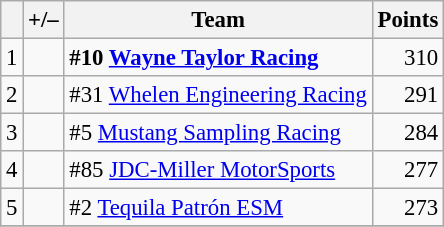<table class="wikitable" style="font-size: 95%;">
<tr>
<th scope="col"></th>
<th scope="col">+/–</th>
<th scope="col">Team</th>
<th scope="col">Points</th>
</tr>
<tr>
<td align=center>1</td>
<td align="left"></td>
<td><strong> #10 <a href='#'>Wayne Taylor Racing</a></strong></td>
<td align=right>310</td>
</tr>
<tr>
<td align=center>2</td>
<td align="left"></td>
<td> #31 <a href='#'>Whelen Engineering Racing</a></td>
<td align=right>291</td>
</tr>
<tr>
<td align=center>3</td>
<td align="left"></td>
<td> #5 <a href='#'>Mustang Sampling Racing</a></td>
<td align=right>284</td>
</tr>
<tr>
<td align=center>4</td>
<td align="left"></td>
<td> #85 <a href='#'>JDC-Miller MotorSports</a></td>
<td align=right>277</td>
</tr>
<tr>
<td align=center>5</td>
<td align="left"></td>
<td>  #2 <a href='#'>Tequila Patrón ESM</a></td>
<td align=right>273</td>
</tr>
<tr>
</tr>
</table>
